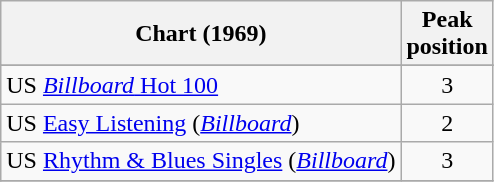<table class="wikitable">
<tr>
<th>Chart (1969)</th>
<th>Peak<br>position</th>
</tr>
<tr>
</tr>
<tr>
<td>US <a href='#'><em>Billboard</em> Hot 100</a></td>
<td align="center">3</td>
</tr>
<tr>
<td>US <a href='#'>Easy Listening</a> (<em><a href='#'>Billboard</a></em>)</td>
<td align="center">2</td>
</tr>
<tr>
<td>US <a href='#'>Rhythm & Blues Singles</a> (<em><a href='#'>Billboard</a></em>)</td>
<td align="center">3</td>
</tr>
<tr>
</tr>
</table>
